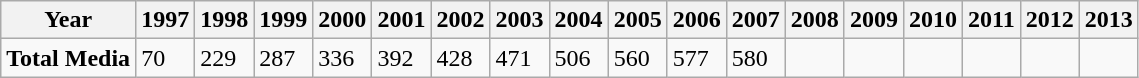<table class="wikitable">
<tr>
<th>Year</th>
<th>1997</th>
<th>1998</th>
<th>1999</th>
<th>2000</th>
<th>2001</th>
<th>2002</th>
<th>2003</th>
<th>2004</th>
<th>2005</th>
<th>2006</th>
<th>2007</th>
<th>2008</th>
<th>2009</th>
<th>2010</th>
<th>2011</th>
<th>2012</th>
<th>2013</th>
</tr>
<tr>
<td><strong>Total Media</strong></td>
<td>70</td>
<td>229</td>
<td>287</td>
<td>336</td>
<td>392</td>
<td>428</td>
<td>471</td>
<td>506</td>
<td>560</td>
<td>577</td>
<td>580</td>
<td></td>
<td></td>
<td></td>
<td></td>
<td></td>
<td></td>
</tr>
</table>
